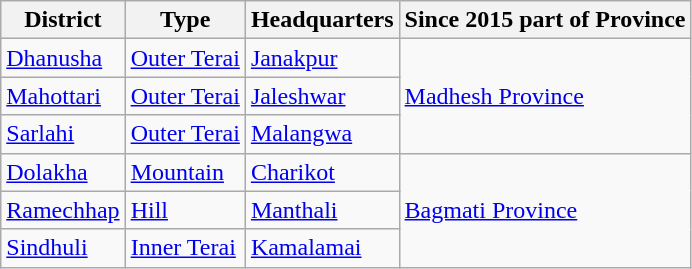<table class="wikitable">
<tr>
<th>District</th>
<th>Type</th>
<th>Headquarters</th>
<th>Since 2015 part of Province</th>
</tr>
<tr>
<td><a href='#'>Dhanusha</a></td>
<td><a href='#'>Outer Terai</a></td>
<td><a href='#'>Janakpur</a></td>
<td rowspan="3"><a href='#'>Madhesh Province</a></td>
</tr>
<tr>
<td><a href='#'>Mahottari</a></td>
<td><a href='#'>Outer Terai</a></td>
<td><a href='#'>Jaleshwar</a></td>
</tr>
<tr>
<td><a href='#'>Sarlahi</a></td>
<td><a href='#'>Outer Terai</a></td>
<td><a href='#'>Malangwa</a></td>
</tr>
<tr>
<td><a href='#'>Dolakha</a></td>
<td><a href='#'>Mountain</a></td>
<td><a href='#'>Charikot</a></td>
<td rowspan="3"><a href='#'>Bagmati Province</a></td>
</tr>
<tr>
<td><a href='#'>Ramechhap</a></td>
<td><a href='#'>Hill</a></td>
<td><a href='#'>Manthali</a></td>
</tr>
<tr>
<td><a href='#'>Sindhuli</a></td>
<td><a href='#'>Inner Terai</a></td>
<td><a href='#'>Kamalamai</a></td>
</tr>
</table>
